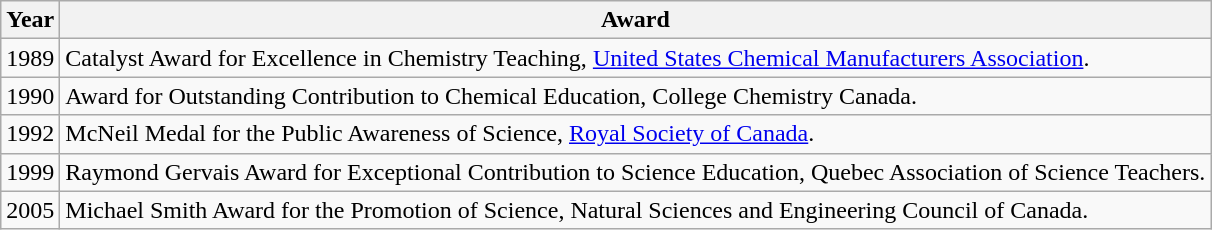<table class="wikitable">
<tr>
<th>Year</th>
<th>Award</th>
</tr>
<tr>
<td>1989</td>
<td>Catalyst Award for Excellence in Chemistry Teaching, <a href='#'>United States Chemical Manufacturers Association</a>.</td>
</tr>
<tr>
<td>1990</td>
<td>Award for Outstanding Contribution to Chemical Education, College Chemistry Canada.</td>
</tr>
<tr>
<td>1992</td>
<td>McNeil Medal for the Public Awareness of Science, <a href='#'>Royal Society of Canada</a>.</td>
</tr>
<tr>
<td>1999</td>
<td>Raymond Gervais Award for Exceptional Contribution to Science Education, Quebec Association of Science Teachers.</td>
</tr>
<tr>
<td>2005</td>
<td>Michael Smith Award for the Promotion of Science, Natural Sciences and Engineering Council of Canada.</td>
</tr>
</table>
